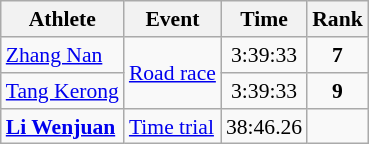<table class="wikitable"  style="font-size:90%; display:inline-table;">
<tr>
<th>Athlete</th>
<th>Event</th>
<th>Time</th>
<th>Rank</th>
</tr>
<tr>
<td><a href='#'>Zhang Nan</a></td>
<td rowspan=2><a href='#'>Road race</a></td>
<td align=center>3:39:33</td>
<td align=center><strong>7</strong></td>
</tr>
<tr>
<td><a href='#'>Tang Kerong</a></td>
<td align=center>3:39:33</td>
<td align=center><strong>9</strong></td>
</tr>
<tr>
<td><strong><a href='#'>Li Wenjuan</a></strong></td>
<td><a href='#'>Time trial</a></td>
<td align=center>38:46.26</td>
<td align=center></td>
</tr>
</table>
